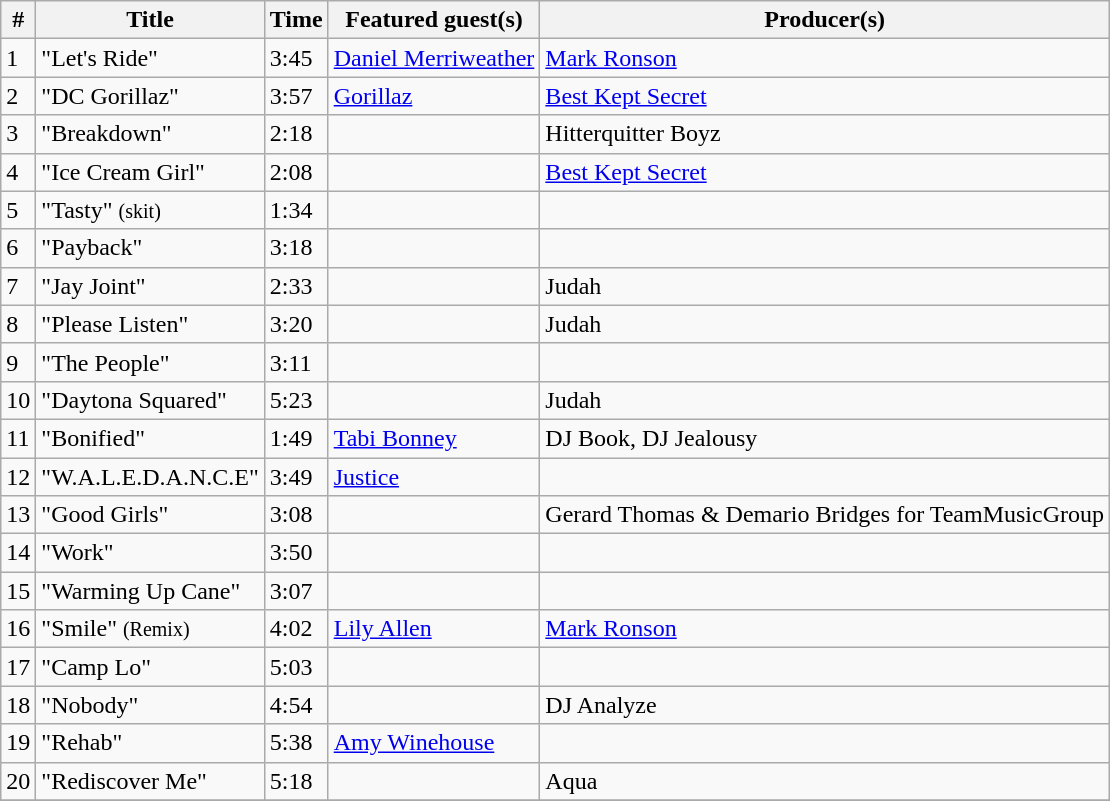<table class="wikitable">
<tr>
<th align="center">#</th>
<th align="center">Title</th>
<th align="center">Time</th>
<th align="center">Featured guest(s)</th>
<th align="center">Producer(s)</th>
</tr>
<tr>
<td>1</td>
<td>"Let's Ride"</td>
<td>3:45</td>
<td><a href='#'>Daniel Merriweather</a></td>
<td><a href='#'>Mark Ronson</a></td>
</tr>
<tr>
<td>2</td>
<td>"DC Gorillaz"</td>
<td>3:57</td>
<td><a href='#'>Gorillaz</a></td>
<td><a href='#'>Best Kept Secret</a></td>
</tr>
<tr>
<td>3</td>
<td>"Breakdown"</td>
<td>2:18</td>
<td></td>
<td>Hitterquitter Boyz</td>
</tr>
<tr>
<td>4</td>
<td>"Ice Cream Girl"</td>
<td>2:08</td>
<td></td>
<td><a href='#'>Best Kept Secret</a></td>
</tr>
<tr>
<td>5</td>
<td>"Tasty" <small>(skit)</small></td>
<td>1:34</td>
<td></td>
<td></td>
</tr>
<tr>
<td>6</td>
<td>"Payback"</td>
<td>3:18</td>
<td></td>
<td></td>
</tr>
<tr>
<td>7</td>
<td>"Jay Joint"</td>
<td>2:33</td>
<td></td>
<td>Judah</td>
</tr>
<tr>
<td>8</td>
<td>"Please Listen"</td>
<td>3:20</td>
<td></td>
<td>Judah</td>
</tr>
<tr>
<td>9</td>
<td>"The People"</td>
<td>3:11</td>
<td></td>
<td></td>
</tr>
<tr>
<td>10</td>
<td>"Daytona Squared"</td>
<td>5:23</td>
<td></td>
<td>Judah</td>
</tr>
<tr>
<td>11</td>
<td>"Bonified"</td>
<td>1:49</td>
<td><a href='#'>Tabi Bonney</a></td>
<td>DJ Book, DJ Jealousy</td>
</tr>
<tr>
<td>12</td>
<td>"W.A.L.E.D.A.N.C.E"</td>
<td>3:49</td>
<td><a href='#'>Justice</a></td>
<td></td>
</tr>
<tr>
<td>13</td>
<td>"Good Girls"</td>
<td>3:08</td>
<td></td>
<td>Gerard Thomas & Demario Bridges for TeamMusicGroup</td>
</tr>
<tr>
<td>14</td>
<td>"Work"</td>
<td>3:50</td>
<td></td>
<td></td>
</tr>
<tr>
<td>15</td>
<td>"Warming Up Cane"</td>
<td>3:07</td>
<td></td>
<td></td>
</tr>
<tr>
<td>16</td>
<td>"Smile" <small>(Remix)</small></td>
<td>4:02</td>
<td><a href='#'>Lily Allen</a></td>
<td><a href='#'>Mark Ronson</a></td>
</tr>
<tr>
<td>17</td>
<td>"Camp Lo"</td>
<td>5:03</td>
<td></td>
<td></td>
</tr>
<tr>
<td>18</td>
<td>"Nobody"</td>
<td>4:54</td>
<td></td>
<td>DJ Analyze</td>
</tr>
<tr>
<td>19</td>
<td>"Rehab"</td>
<td>5:38</td>
<td><a href='#'>Amy Winehouse</a></td>
<td></td>
</tr>
<tr>
<td>20</td>
<td>"Rediscover Me"</td>
<td>5:18</td>
<td></td>
<td>Aqua</td>
</tr>
<tr>
</tr>
</table>
